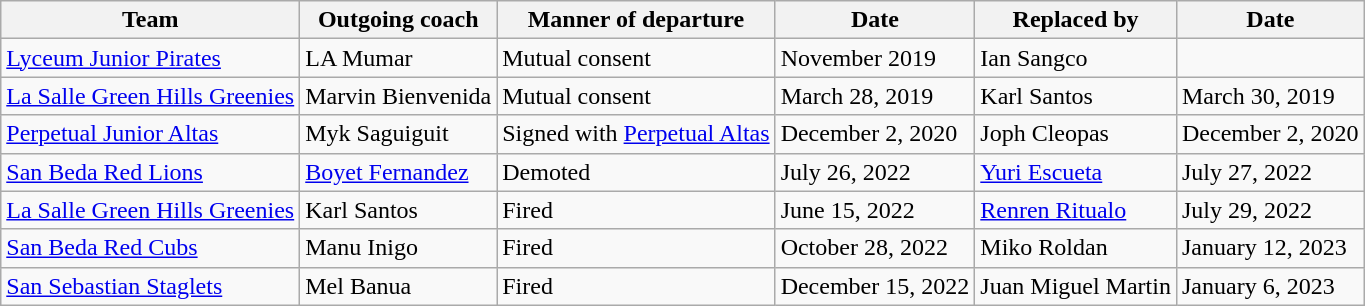<table class="wikitable">
<tr>
<th>Team</th>
<th>Outgoing coach</th>
<th>Manner of departure</th>
<th>Date</th>
<th>Replaced by</th>
<th>Date</th>
</tr>
<tr>
<td><a href='#'>Lyceum Junior Pirates</a></td>
<td>LA Mumar</td>
<td>Mutual consent</td>
<td>November 2019</td>
<td>Ian Sangco</td>
<td></td>
</tr>
<tr>
<td><a href='#'>La Salle Green Hills Greenies</a></td>
<td>Marvin Bienvenida</td>
<td>Mutual consent</td>
<td>March 28, 2019</td>
<td>Karl Santos</td>
<td>March 30, 2019</td>
</tr>
<tr>
<td><a href='#'>Perpetual Junior Altas</a></td>
<td>Myk Saguiguit</td>
<td>Signed with <a href='#'>Perpetual Altas</a></td>
<td>December 2, 2020</td>
<td>Joph Cleopas</td>
<td>December 2, 2020</td>
</tr>
<tr>
<td><a href='#'>San Beda Red Lions</a></td>
<td><a href='#'>Boyet Fernandez</a></td>
<td>Demoted</td>
<td>July 26, 2022</td>
<td><a href='#'>Yuri Escueta</a></td>
<td>July 27, 2022</td>
</tr>
<tr>
<td><a href='#'>La Salle Green Hills Greenies</a></td>
<td>Karl Santos</td>
<td>Fired</td>
<td>June 15, 2022</td>
<td><a href='#'>Renren Ritualo</a></td>
<td>July 29, 2022</td>
</tr>
<tr>
<td><a href='#'>San Beda Red Cubs</a></td>
<td>Manu Inigo</td>
<td>Fired</td>
<td>October 28, 2022</td>
<td>Miko Roldan</td>
<td>January 12, 2023</td>
</tr>
<tr>
<td><a href='#'>San Sebastian Staglets</a></td>
<td>Mel Banua</td>
<td>Fired</td>
<td>December 15, 2022</td>
<td>Juan Miguel Martin</td>
<td>January 6, 2023</td>
</tr>
</table>
